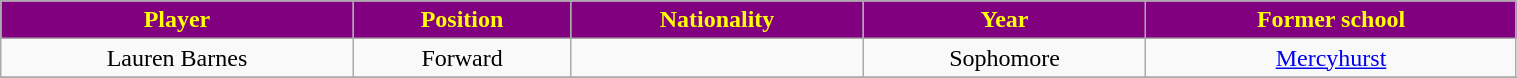<table class="wikitable" width="80%">
<tr align="center"  style=" background:purple;color:yellow;">
<td><strong>Player</strong></td>
<td><strong>Position</strong></td>
<td><strong>Nationality</strong></td>
<td><strong>Year</strong></td>
<td><strong>Former school</strong></td>
</tr>
<tr align="center" bgcolor="">
<td>Lauren Barnes</td>
<td>Forward</td>
<td></td>
<td>Sophomore</td>
<td><a href='#'>Mercyhurst</a></td>
</tr>
<tr align="center" bgcolor="">
</tr>
</table>
